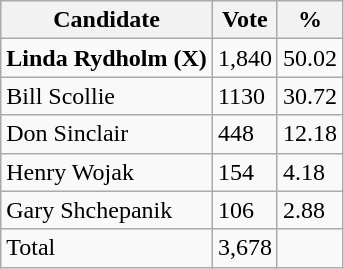<table class="wikitable">
<tr>
<th bgcolor="#DDDDFF">Candidate</th>
<th bgcolor="#DDDDFF">Vote</th>
<th bgcolor="#DDDDFF">%</th>
</tr>
<tr>
<td><strong>Linda Rydholm (X)</strong></td>
<td>1,840</td>
<td>50.02</td>
</tr>
<tr>
<td>Bill Scollie</td>
<td>1130</td>
<td>30.72</td>
</tr>
<tr>
<td>Don Sinclair</td>
<td>448</td>
<td>12.18</td>
</tr>
<tr>
<td>Henry Wojak</td>
<td>154</td>
<td>4.18</td>
</tr>
<tr>
<td>Gary Shchepanik</td>
<td>106</td>
<td>2.88</td>
</tr>
<tr>
<td>Total</td>
<td>3,678</td>
<td></td>
</tr>
</table>
